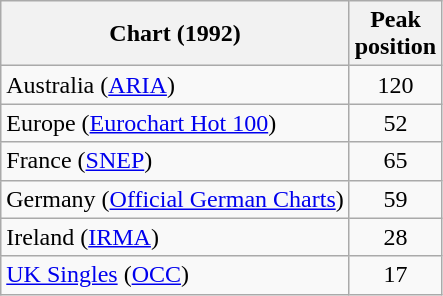<table class="wikitable sortable" style="text-align:center">
<tr>
<th>Chart (1992)</th>
<th>Peak<br>position</th>
</tr>
<tr>
<td align="left">Australia (<a href='#'>ARIA</a>)</td>
<td>120</td>
</tr>
<tr>
<td align="left">Europe (<a href='#'>Eurochart Hot 100</a>)</td>
<td>52</td>
</tr>
<tr>
<td align="left">France (<a href='#'>SNEP</a>)</td>
<td>65</td>
</tr>
<tr>
<td align="left">Germany (<a href='#'>Official German Charts</a>)</td>
<td>59</td>
</tr>
<tr>
<td align="left">Ireland (<a href='#'>IRMA</a>)</td>
<td>28</td>
</tr>
<tr>
<td align="left"><a href='#'>UK Singles</a> (<a href='#'>OCC</a>)</td>
<td>17</td>
</tr>
</table>
